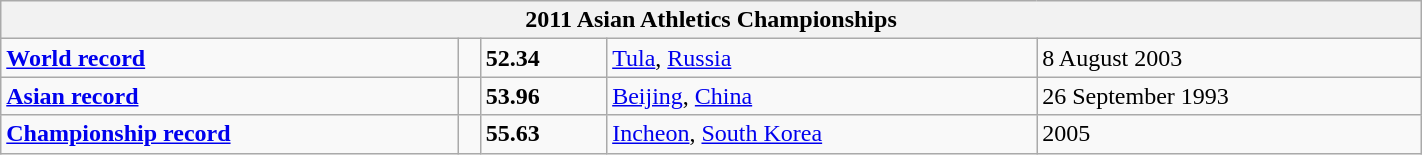<table class="wikitable" width=75%>
<tr>
<th colspan="5">2011 Asian Athletics Championships</th>
</tr>
<tr>
<td><strong><a href='#'>World record</a></strong></td>
<td></td>
<td><strong>52.34</strong></td>
<td><a href='#'>Tula</a>, <a href='#'>Russia</a></td>
<td>8 August 2003</td>
</tr>
<tr>
<td><strong><a href='#'>Asian record</a></strong></td>
<td></td>
<td><strong>53.96</strong></td>
<td><a href='#'>Beijing</a>, <a href='#'>China</a></td>
<td>26 September 1993</td>
</tr>
<tr>
<td><strong><a href='#'>Championship record</a></strong></td>
<td></td>
<td><strong>55.63</strong></td>
<td><a href='#'>Incheon</a>, <a href='#'>South Korea</a></td>
<td>2005</td>
</tr>
</table>
